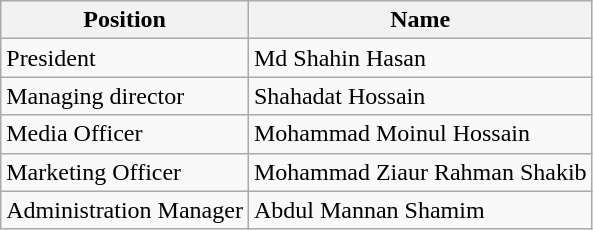<table class="wikitable">
<tr>
<th>Position</th>
<th>Name</th>
</tr>
<tr>
<td>President</td>
<td> Md Shahin Hasan</td>
</tr>
<tr>
<td>Managing director</td>
<td> Shahadat Hossain</td>
</tr>
<tr>
<td>Media Officer</td>
<td> Mohammad Moinul Hossain</td>
</tr>
<tr>
<td>Marketing Officer</td>
<td> Mohammad Ziaur Rahman Shakib</td>
</tr>
<tr>
<td>Administration Manager</td>
<td>  Abdul Mannan Shamim</td>
</tr>
</table>
